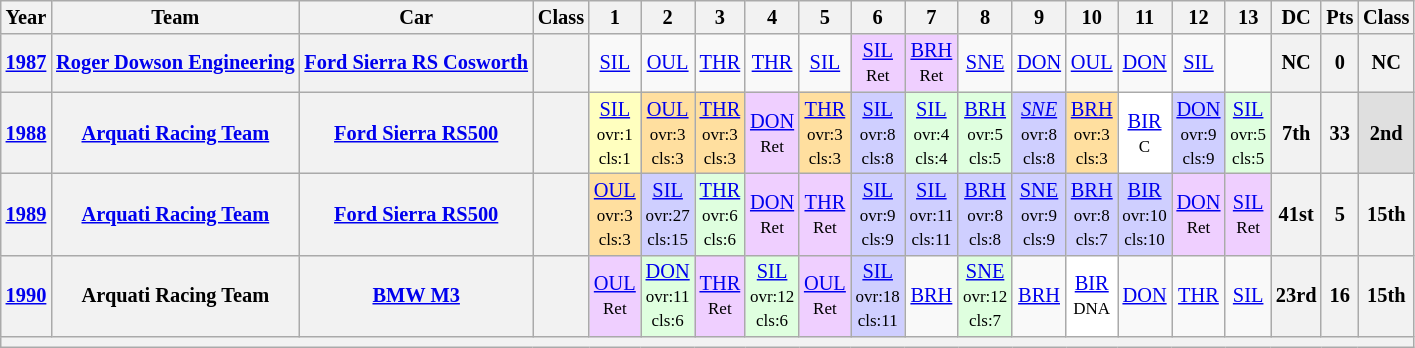<table class="wikitable" style="text-align:center; font-size:85%">
<tr>
<th>Year</th>
<th>Team</th>
<th>Car</th>
<th>Class</th>
<th>1</th>
<th>2</th>
<th>3</th>
<th>4</th>
<th>5</th>
<th>6</th>
<th>7</th>
<th>8</th>
<th>9</th>
<th>10</th>
<th>11</th>
<th>12</th>
<th>13</th>
<th>DC</th>
<th>Pts</th>
<th>Class</th>
</tr>
<tr>
<th rowspan=1><a href='#'>1987</a></th>
<th rowspan=1><a href='#'>Roger Dowson Engineering</a></th>
<th rowspan=1><a href='#'>Ford Sierra RS Cosworth</a></th>
<th rowspan=1><span></span></th>
<td><a href='#'>SIL</a><br><small></small></td>
<td><a href='#'>OUL</a><br><small></small></td>
<td><a href='#'>THR</a><br><small></small></td>
<td><a href='#'>THR</a><br><small></small></td>
<td><a href='#'>SIL</a><br><small></small></td>
<td style="background:#EFCFFF;"><a href='#'>SIL</a><br><small>Ret</small></td>
<td style="background:#EFCFFF;"><a href='#'>BRH</a><br><small>Ret</small></td>
<td><a href='#'>SNE</a><br><small></small></td>
<td><a href='#'>DON</a><br><small></small></td>
<td><a href='#'>OUL</a><br><small></small></td>
<td><a href='#'>DON</a><br><small></small></td>
<td><a href='#'>SIL</a><br><small></small></td>
<td></td>
<th>NC</th>
<th>0</th>
<th>NC</th>
</tr>
<tr>
<th rowspan=1><a href='#'>1988</a></th>
<th rowspan=1><a href='#'>Arquati Racing Team</a></th>
<th rowspan=1><a href='#'>Ford Sierra RS500</a></th>
<th rowspan=1><span></span></th>
<td style="background:#FFFFBF;"><a href='#'>SIL</a><br><small>ovr:1<br>cls:1</small></td>
<td style="background:#FFDF9F;"><a href='#'>OUL</a><br><small>ovr:3<br>cls:3</small></td>
<td style="background:#FFDF9F;"><a href='#'>THR</a><br><small>ovr:3<br>cls:3</small></td>
<td style="background:#EFCFFF;"><a href='#'>DON</a><br><small>Ret</small></td>
<td style="background:#FFDF9F;"><a href='#'>THR</a><br><small>ovr:3<br>cls:3</small></td>
<td style="background:#CFCFFF;"><a href='#'>SIL</a><br><small>ovr:8<br>cls:8</small></td>
<td style="background:#DFFFDF;"><a href='#'>SIL</a><br><small>ovr:4<br>cls:4</small></td>
<td style="background:#DFFFDF;"><a href='#'>BRH</a><br><small>ovr:5<br>cls:5</small></td>
<td style="background:#CFCFFF;"><em><a href='#'>SNE</a></em><br><small>ovr:8<br>cls:8</small></td>
<td style="background:#FFDF9F;"><a href='#'>BRH</a><br><small>ovr:3<br>cls:3</small></td>
<td style="background:#FFFFFF;"><a href='#'>BIR</a><br><small>C</small></td>
<td style="background:#CFCFFF;"><a href='#'>DON</a><br><small>ovr:9<br>cls:9</small></td>
<td style="background:#DFFFDF;"><a href='#'>SIL</a><br><small>ovr:5<br>cls:5</small></td>
<th>7th</th>
<th>33</th>
<td style="background:#DFDFDF;"><strong>2nd</strong></td>
</tr>
<tr>
<th rowspan=1><a href='#'>1989</a></th>
<th rowspan=1><a href='#'>Arquati Racing Team</a></th>
<th rowspan=1><a href='#'>Ford Sierra RS500</a></th>
<th rowspan=1><span></span></th>
<td style="background:#FFDF9F;"><a href='#'>OUL</a><br><small>ovr:3<br>cls:3</small></td>
<td style="background:#CFCFFF;"><a href='#'>SIL</a><br><small>ovr:27<br>cls:15</small></td>
<td style="background:#DFFFDF;"><a href='#'>THR</a><br><small>ovr:6<br>cls:6</small></td>
<td style="background:#EFCFFF;"><a href='#'>DON</a><br><small>Ret</small></td>
<td style="background:#EFCFFF;"><a href='#'>THR</a><br><small>Ret</small></td>
<td style="background:#CFCFFF;"><a href='#'>SIL</a><br><small>ovr:9<br>cls:9</small></td>
<td style="background:#CFCFFF;"><a href='#'>SIL</a><br><small>ovr:11<br>cls:11</small></td>
<td style="background:#CFCFFF;"><a href='#'>BRH</a><br><small>ovr:8<br>cls:8</small></td>
<td style="background:#CFCFFF;"><a href='#'>SNE</a><br><small>ovr:9<br>cls:9</small></td>
<td style="background:#CFCFFF;"><a href='#'>BRH</a><br><small>ovr:8<br>cls:7</small></td>
<td style="background:#CFCFFF;"><a href='#'>BIR</a><br><small>ovr:10<br>cls:10</small></td>
<td style="background:#EFCFFF;"><a href='#'>DON</a><br><small>Ret</small></td>
<td style="background:#EFCFFF;"><a href='#'>SIL</a><br><small>Ret</small></td>
<th>41st</th>
<th>5</th>
<th>15th</th>
</tr>
<tr>
<th rowspan=1><a href='#'>1990</a></th>
<th rowspan=1>Arquati Racing Team</th>
<th rowspan=1><a href='#'>BMW M3</a></th>
<th rowspan=1><span></span></th>
<td style="background:#EFCFFF;"><a href='#'>OUL</a><br><small>Ret</small></td>
<td style="background:#DFFFDF;"><a href='#'>DON</a><br><small>ovr:11<br>cls:6</small></td>
<td style="background:#EFCFFF;"><a href='#'>THR</a><br><small>Ret</small></td>
<td style="background:#DFFFDF;"><a href='#'>SIL</a><br><small>ovr:12<br>cls:6</small></td>
<td style="background:#EFCFFF;"><a href='#'>OUL</a><br><small>Ret</small></td>
<td style="background:#CFCFFF;"><a href='#'>SIL</a><br><small>ovr:18<br>cls:11</small></td>
<td><a href='#'>BRH</a><br><small></small></td>
<td style="background:#DFFFDF;"><a href='#'>SNE</a><br><small>ovr:12<br>cls:7</small></td>
<td><a href='#'>BRH</a><br><small></small></td>
<td style="background:#FFFFFF;"><a href='#'>BIR</a><br><small>DNA</small></td>
<td><a href='#'>DON</a><br><small></small></td>
<td><a href='#'>THR</a><br><small></small></td>
<td><a href='#'>SIL</a><br><small></small></td>
<th>23rd</th>
<th>16</th>
<th>15th</th>
</tr>
<tr>
<th colspan="20"></th>
</tr>
</table>
